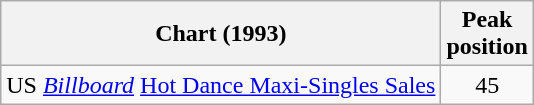<table class="wikitable sortable">
<tr>
<th>Chart (1993)</th>
<th>Peak<br>position</th>
</tr>
<tr>
<td align="left">US <em><a href='#'>Billboard</a></em> <a href='#'>Hot Dance Maxi-Singles Sales</a></td>
<td style="text-align:center;">45</td>
</tr>
</table>
